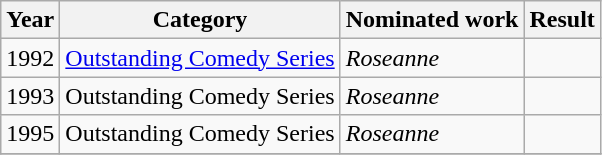<table class="wikitable">
<tr>
<th>Year</th>
<th>Category</th>
<th>Nominated work</th>
<th>Result</th>
</tr>
<tr>
<td>1992</td>
<td><a href='#'>Outstanding Comedy Series</a></td>
<td><em>Roseanne</em></td>
<td></td>
</tr>
<tr>
<td>1993</td>
<td>Outstanding Comedy Series</td>
<td><em>Roseanne</em></td>
<td></td>
</tr>
<tr>
<td>1995</td>
<td>Outstanding Comedy Series</td>
<td><em>Roseanne</em></td>
<td></td>
</tr>
<tr>
</tr>
</table>
